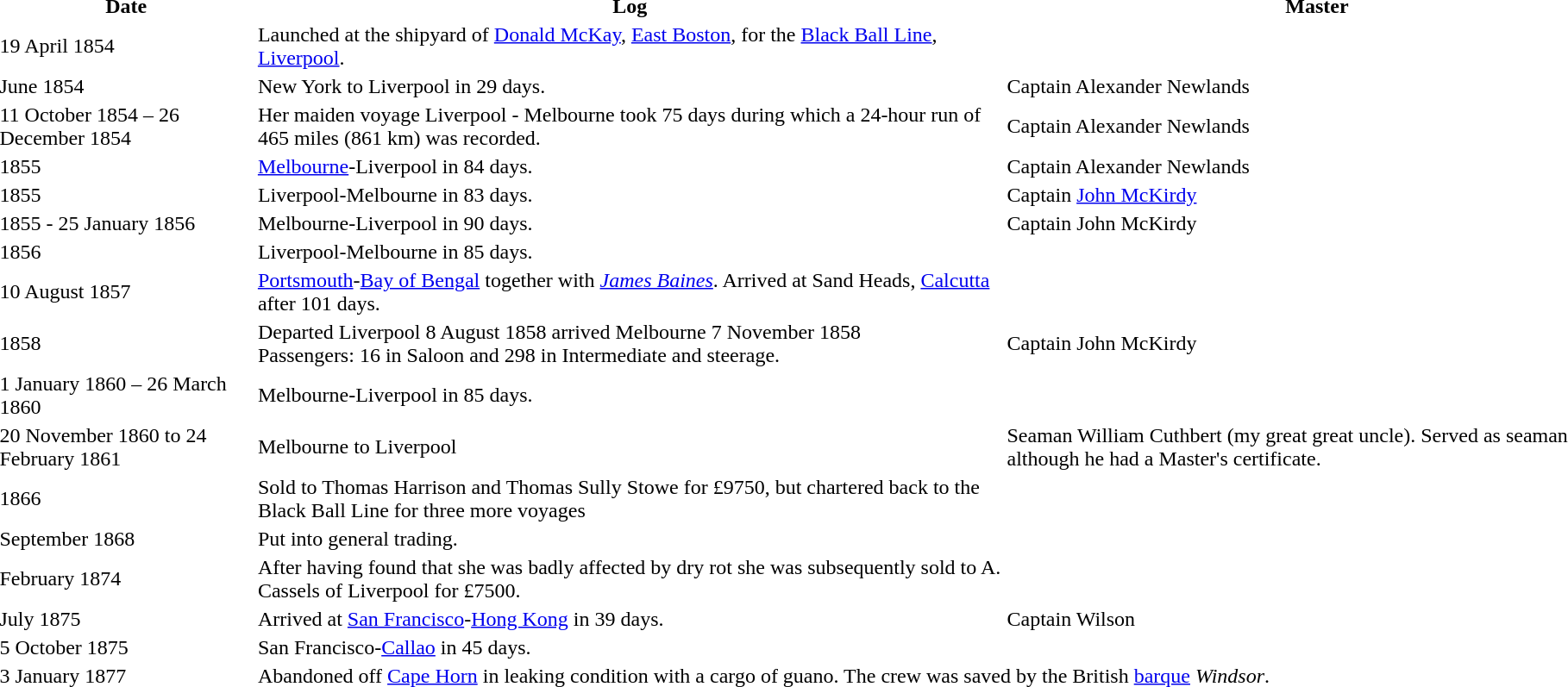<table>
<tr>
<th>Date</th>
<th>Log</th>
<th>Master</th>
</tr>
<tr>
<td>19 April 1854</td>
<td>Launched at the shipyard of <a href='#'>Donald McKay</a>, <a href='#'>East Boston</a>, for the <a href='#'>Black Ball Line</a>, <a href='#'>Liverpool</a>.</td>
<td> </td>
</tr>
<tr>
<td>June 1854</td>
<td>New York to Liverpool in 29 days.</td>
<td>Captain Alexander Newlands</td>
</tr>
<tr>
<td>11 October 1854 – 26 December 1854</td>
<td>Her maiden voyage Liverpool - Melbourne took 75 days during which a 24‑hour run of 465 miles (861 km) was recorded.</td>
<td>Captain Alexander Newlands</td>
</tr>
<tr>
<td>1855</td>
<td><a href='#'>Melbourne</a>-Liverpool in 84 days.</td>
<td>Captain Alexander Newlands</td>
</tr>
<tr>
<td>1855</td>
<td>Liverpool-Melbourne in 83 days.</td>
<td>Captain <a href='#'>John McKirdy</a></td>
</tr>
<tr>
<td>1855 - 25 January 1856</td>
<td>Melbourne-Liverpool in 90 days.</td>
<td>Captain John McKirdy</td>
</tr>
<tr>
<td>1856</td>
<td>Liverpool-Melbourne in 85 days.</td>
<td> </td>
</tr>
<tr>
<td>10 August 1857</td>
<td><a href='#'>Portsmouth</a>-<a href='#'>Bay of Bengal</a> together with <em><a href='#'>James Baines</a></em>. Arrived at Sand Heads, <a href='#'>Calcutta</a> after 101 days.</td>
<td> </td>
</tr>
<tr>
<td>1858</td>
<td>Departed Liverpool 8 August 1858 arrived Melbourne 7 November 1858<br>Passengers: 16 in Saloon and 298 in Intermediate and steerage.</td>
<td>Captain John McKirdy</td>
</tr>
<tr>
<td>1 January 1860 – 26 March 1860</td>
<td>Melbourne-Liverpool in 85 days.</td>
<td> </td>
</tr>
<tr>
<td>20 November 1860 to 24 February 1861</td>
<td>Melbourne to Liverpool</td>
<td>Seaman William Cuthbert (my great great uncle).  Served as seaman although he had a Master's certificate.</td>
</tr>
<tr>
<td>1866</td>
<td>Sold to Thomas Harrison and Thomas Sully Stowe for £9750, but chartered back to the Black Ball Line for three more voyages</td>
<td> </td>
</tr>
<tr>
<td>September 1868</td>
<td>Put into general trading.</td>
<td> </td>
</tr>
<tr>
<td>February 1874</td>
<td>After having found that she was badly affected by dry rot she was subsequently sold to A. Cassels of Liverpool for £7500.</td>
<td> </td>
</tr>
<tr>
<td>July 1875</td>
<td>Arrived at <a href='#'>San Francisco</a>-<a href='#'>Hong Kong</a> in 39 days.</td>
<td>Captain Wilson</td>
</tr>
<tr>
<td>5 October 1875</td>
<td>San Francisco-<a href='#'>Callao</a> in 45 days.</td>
<td> </td>
</tr>
<tr>
<td>3 January 1877</td>
<td colspan="2">Abandoned off <a href='#'>Cape Horn</a> in leaking condition with a cargo of guano. The crew was saved by the British <a href='#'>barque</a> <em>Windsor</em>.</td>
</tr>
</table>
